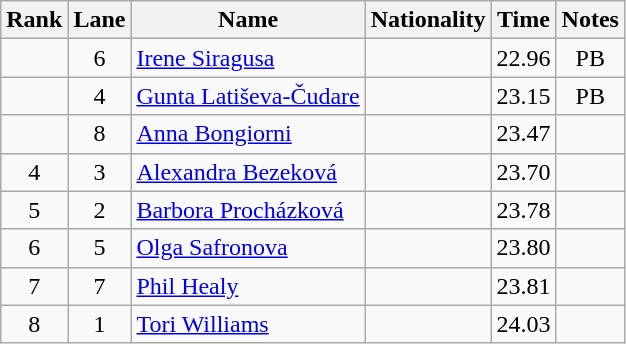<table class="wikitable sortable" style="text-align:center">
<tr>
<th>Rank</th>
<th>Lane</th>
<th>Name</th>
<th>Nationality</th>
<th>Time</th>
<th>Notes</th>
</tr>
<tr>
<td></td>
<td>6</td>
<td align=left><a href='#'>Irene Siragusa</a></td>
<td align=left></td>
<td>22.96</td>
<td>PB</td>
</tr>
<tr>
<td></td>
<td>4</td>
<td align=left><a href='#'>Gunta Latiševa-Čudare</a></td>
<td align=left></td>
<td>23.15</td>
<td>PB</td>
</tr>
<tr>
<td></td>
<td>8</td>
<td align=left><a href='#'>Anna Bongiorni</a></td>
<td align=left></td>
<td>23.47</td>
<td></td>
</tr>
<tr>
<td>4</td>
<td>3</td>
<td align=left><a href='#'>Alexandra Bezeková</a></td>
<td align=left></td>
<td>23.70</td>
<td></td>
</tr>
<tr>
<td>5</td>
<td>2</td>
<td align=left><a href='#'>Barbora Procházková</a></td>
<td align=left></td>
<td>23.78</td>
<td></td>
</tr>
<tr>
<td>6</td>
<td>5</td>
<td align=left><a href='#'>Olga Safronova</a></td>
<td align=left></td>
<td>23.80</td>
<td></td>
</tr>
<tr>
<td>7</td>
<td>7</td>
<td align=left><a href='#'>Phil Healy</a></td>
<td align=left></td>
<td>23.81</td>
<td></td>
</tr>
<tr>
<td>8</td>
<td>1</td>
<td align=left><a href='#'>Tori Williams</a></td>
<td align=left></td>
<td>24.03</td>
<td></td>
</tr>
</table>
